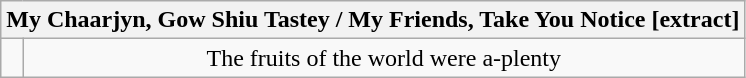<table class="wikitable">
<tr>
<th colspan="2">My Chaarjyn, Gow Shiu Tastey / My Friends, Take You Notice [extract]</th>
</tr>
<tr valign="top">
<td align=center><br></td>
<td align=center>The fruits of the world were a-plenty<br></td>
</tr>
</table>
